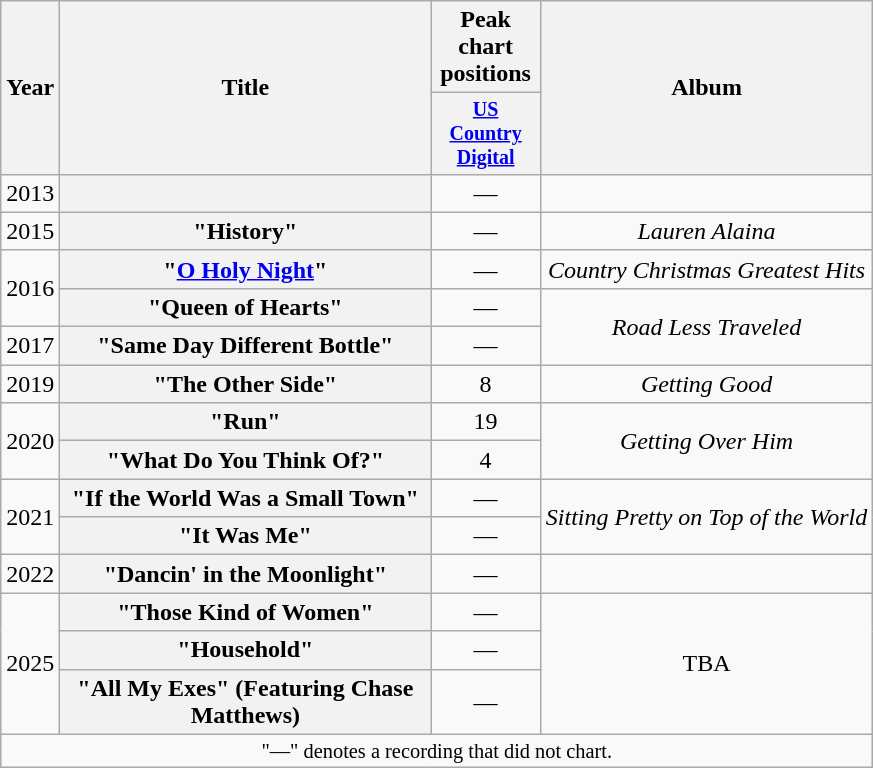<table class="wikitable plainrowheaders" style="text-align:center;">
<tr>
<th scope="col" rowspan="2">Year</th>
<th scope="col" rowspan="2" style="width:15em;">Title</th>
<th scope="col" colspan="1">Peak chart<br>positions</th>
<th scope="col" rowspan="2">Album</th>
</tr>
<tr style="font-size:smaller;">
<th scope="col" style="width:5em;"><a href='#'>US Country Digital</a><br></th>
</tr>
<tr>
<td>2013</td>
<th scope="row"></th>
<td>—</td>
<td></td>
</tr>
<tr>
<td>2015</td>
<th scope="row">"History"</th>
<td>—</td>
<td><em>Lauren Alaina</em></td>
</tr>
<tr>
<td rowspan="2">2016</td>
<th scope="row">"<a href='#'>O Holy Night</a>"</th>
<td>—</td>
<td><em>Country Christmas Greatest Hits</em></td>
</tr>
<tr>
<th scope="row">"Queen of Hearts"</th>
<td>—</td>
<td rowspan="2"><em>Road Less Traveled</em></td>
</tr>
<tr>
<td>2017</td>
<th scope="row">"Same Day Different Bottle"</th>
<td>—</td>
</tr>
<tr>
<td>2019</td>
<th scope="row">"The Other Side"</th>
<td>8</td>
<td><em>Getting Good</em></td>
</tr>
<tr>
<td rowspan="2">2020</td>
<th scope="row">"Run"</th>
<td>19</td>
<td rowspan="2"><em>Getting Over Him</em></td>
</tr>
<tr>
<th scope="row">"What Do You Think Of?"<br></th>
<td>4</td>
</tr>
<tr>
<td rowspan="2">2021</td>
<th scope="row">"If the World Was a Small Town"</th>
<td>—</td>
<td rowspan="2"><em>Sitting Pretty on Top of the World</em></td>
</tr>
<tr>
<th scope="row">"It Was Me"</th>
<td>—</td>
</tr>
<tr>
<td>2022</td>
<th scope="row">"Dancin' in the Moonlight"<br></th>
<td>—</td>
<td></td>
</tr>
<tr>
<td rowspan="3">2025</td>
<th scope="row">"Those Kind of Women"</th>
<td>—</td>
<td rowspan="3">TBA</td>
</tr>
<tr>
<th scope="row">"Household"</th>
<td>—</td>
</tr>
<tr>
<th scope="row">"All My Exes" (Featuring Chase Matthews)</th>
<td>—</td>
</tr>
<tr>
<td colspan="5" style="font-size:85%">"—" denotes a recording that did not chart.</td>
</tr>
</table>
